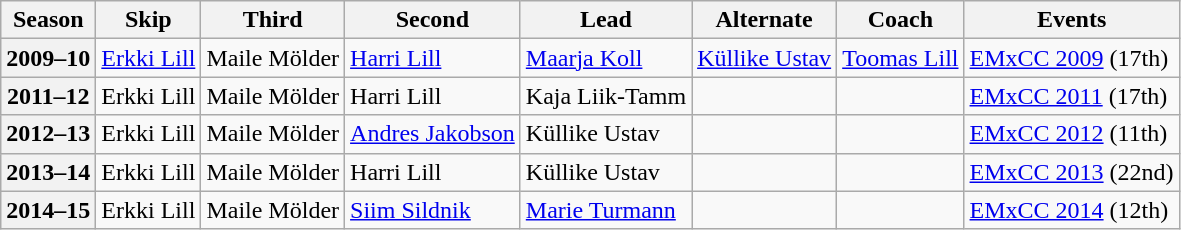<table class="wikitable">
<tr>
<th scope="col">Season</th>
<th scope="col">Skip</th>
<th scope="col">Third</th>
<th scope="col">Second</th>
<th scope="col">Lead</th>
<th scope="col">Alternate</th>
<th scope="col">Coach</th>
<th scope="col">Events</th>
</tr>
<tr>
<th scope="row">2009–10</th>
<td><a href='#'>Erkki Lill</a></td>
<td>Maile Mölder</td>
<td><a href='#'>Harri Lill</a></td>
<td><a href='#'>Maarja Koll</a></td>
<td><a href='#'>Küllike Ustav</a></td>
<td><a href='#'>Toomas Lill</a></td>
<td><a href='#'>EMxCC 2009</a> (17th)</td>
</tr>
<tr>
<th scope="row">2011–12</th>
<td>Erkki Lill</td>
<td>Maile Mölder</td>
<td>Harri Lill</td>
<td>Kaja Liik-Tamm</td>
<td></td>
<td></td>
<td><a href='#'>EMxCC 2011</a> (17th)</td>
</tr>
<tr>
<th scope="row">2012–13</th>
<td>Erkki Lill</td>
<td>Maile Mölder</td>
<td><a href='#'>Andres Jakobson</a></td>
<td>Küllike Ustav</td>
<td></td>
<td></td>
<td><a href='#'>EMxCC 2012</a> (11th)</td>
</tr>
<tr>
<th scope="row">2013–14</th>
<td>Erkki Lill</td>
<td>Maile Mölder</td>
<td>Harri Lill</td>
<td>Küllike Ustav</td>
<td></td>
<td></td>
<td><a href='#'>EMxCC 2013</a> (22nd)</td>
</tr>
<tr>
<th scope="row">2014–15</th>
<td>Erkki Lill</td>
<td>Maile Mölder</td>
<td><a href='#'>Siim Sildnik</a></td>
<td><a href='#'>Marie Turmann</a></td>
<td></td>
<td></td>
<td><a href='#'>EMxCC 2014</a> (12th)</td>
</tr>
</table>
